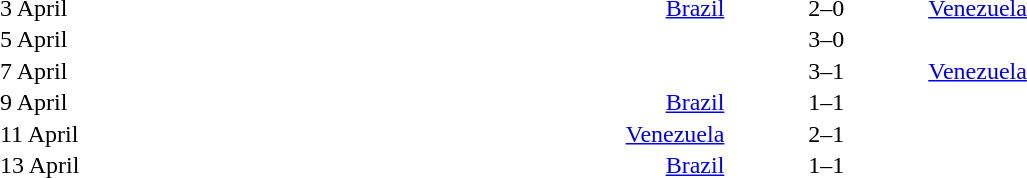<table cellspacing=1 width=70%>
<tr>
<th width=25%></th>
<th width=30%></th>
<th width=15%></th>
<th width=30%></th>
</tr>
<tr>
<td>3 April</td>
<td align=right><a href='#'>Brazil</a> </td>
<td align=center>2–0</td>
<td> <a href='#'>Venezuela</a></td>
</tr>
<tr>
<td>5 April</td>
<td align=right></td>
<td align=center>3–0</td>
<td></td>
</tr>
<tr>
<td>7 April</td>
<td align=right></td>
<td align=center>3–1</td>
<td> <a href='#'>Venezuela</a></td>
</tr>
<tr>
<td>9 April</td>
<td align=right><a href='#'>Brazil</a> </td>
<td align=center>1–1</td>
<td></td>
</tr>
<tr>
<td>11 April</td>
<td align=right><a href='#'>Venezuela</a> </td>
<td align=center>2–1</td>
<td></td>
</tr>
<tr>
<td>13 April</td>
<td align=right><a href='#'>Brazil</a> </td>
<td align=center>1–1</td>
<td></td>
</tr>
</table>
